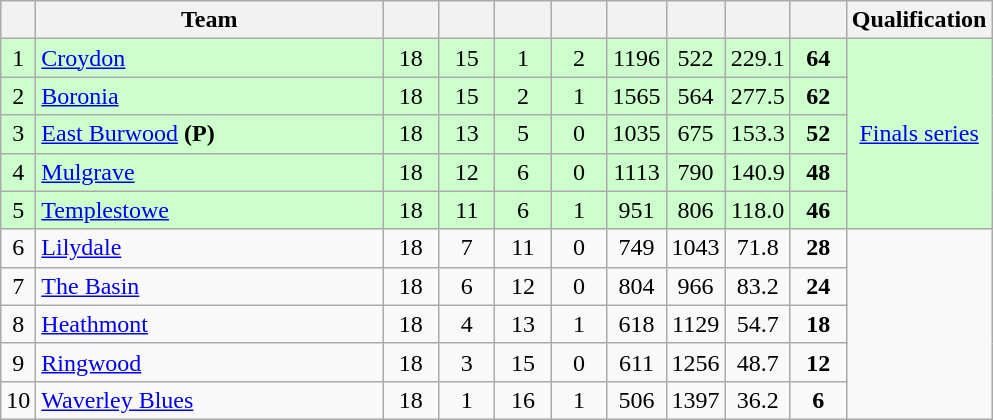<table class="wikitable" style="text-align:center; margin-bottom:0">
<tr>
<th style="width:10px"></th>
<th style="width:35%;">Team</th>
<th style="width:30px;"></th>
<th style="width:30px;"></th>
<th style="width:30px;"></th>
<th style="width:30px;"></th>
<th style="width:30px;"></th>
<th style="width:30px;"></th>
<th style="width:30px;"></th>
<th style="width:30px;"></th>
<th>Qualification</th>
</tr>
<tr style="background:#ccffcc;">
<td>1</td>
<td style="text-align:left;"><a href='#'>Croydon</a></td>
<td>18</td>
<td>15</td>
<td>1</td>
<td>2</td>
<td>1196</td>
<td>522</td>
<td>229.1</td>
<td><strong>64</strong></td>
<td rowspan=5><a href='#'>Finals series</a></td>
</tr>
<tr style="background:#ccffcc;">
<td>2</td>
<td style="text-align:left;"><a href='#'>Boronia</a></td>
<td>18</td>
<td>15</td>
<td>2</td>
<td>1</td>
<td>1565</td>
<td>564</td>
<td>277.5</td>
<td><strong>62</strong></td>
</tr>
<tr style="background:#ccffcc;">
<td>3</td>
<td style="text-align:left;"><a href='#'>East Burwood</a> <strong>(P)</strong></td>
<td>18</td>
<td>13</td>
<td>5</td>
<td>0</td>
<td>1035</td>
<td>675</td>
<td>153.3</td>
<td><strong>52</strong></td>
</tr>
<tr style="background:#ccffcc;">
<td>4</td>
<td style="text-align:left;"><a href='#'>Mulgrave</a></td>
<td>18</td>
<td>12</td>
<td>6</td>
<td>0</td>
<td>1113</td>
<td>790</td>
<td>140.9</td>
<td><strong>48</strong></td>
</tr>
<tr style="background:#ccffcc;">
<td>5</td>
<td style="text-align:left;"><a href='#'>Templestowe</a></td>
<td>18</td>
<td>11</td>
<td>6</td>
<td>1</td>
<td>951</td>
<td>806</td>
<td>118.0</td>
<td><strong>46</strong></td>
</tr>
<tr>
<td>6</td>
<td style="text-align:left;"><a href='#'>Lilydale</a></td>
<td>18</td>
<td>7</td>
<td>11</td>
<td>0</td>
<td>749</td>
<td>1043</td>
<td>71.8</td>
<td><strong>28</strong></td>
<td rowspan=5></td>
</tr>
<tr>
<td>7</td>
<td style="text-align:left;"><a href='#'>The Basin</a></td>
<td>18</td>
<td>6</td>
<td>12</td>
<td>0</td>
<td>804</td>
<td>966</td>
<td>83.2</td>
<td><strong>24</strong></td>
</tr>
<tr>
<td>8</td>
<td style="text-align:left;"><a href='#'>Heathmont</a></td>
<td>18</td>
<td>4</td>
<td>13</td>
<td>1</td>
<td>618</td>
<td>1129</td>
<td>54.7</td>
<td><strong>18</strong></td>
</tr>
<tr>
<td>9</td>
<td style="text-align:left;"><a href='#'>Ringwood</a></td>
<td>18</td>
<td>3</td>
<td>15</td>
<td>0</td>
<td>611</td>
<td>1256</td>
<td>48.7</td>
<td><strong>12</strong></td>
</tr>
<tr>
<td>10</td>
<td style="text-align:left;"><a href='#'>Waverley Blues</a></td>
<td>18</td>
<td>1</td>
<td>16</td>
<td>1</td>
<td>506</td>
<td>1397</td>
<td>36.2</td>
<td><strong>6</strong></td>
</tr>
</table>
